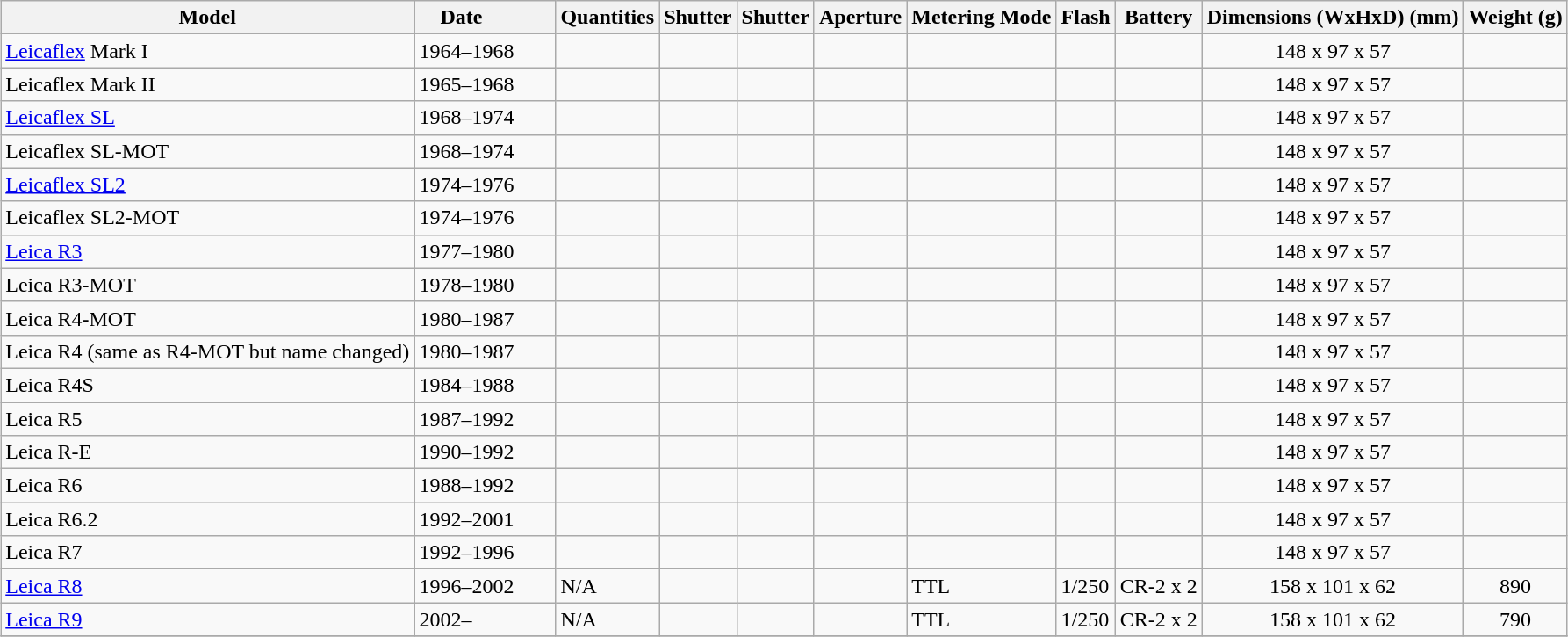<table class="wikitable" style="margin:1em auto;">
<tr>
<th>Model</th>
<th>    Date             </th>
<th>Quantities</th>
<th>Shutter</th>
<th>Shutter</th>
<th>Aperture</th>
<th>Metering Mode</th>
<th>Flash</th>
<th>Battery</th>
<th>Dimensions (WxHxD) (mm)</th>
<th>Weight (g)</th>
</tr>
<tr>
<td><a href='#'>Leicaflex</a> Mark I</td>
<td>1964–1968</td>
<td> </td>
<td> </td>
<td> </td>
<td> </td>
<td> </td>
<td> </td>
<td> </td>
<td align = "center">148 x 97 x 57</td>
<td> </td>
</tr>
<tr>
<td>Leicaflex Mark II</td>
<td>1965–1968</td>
<td> </td>
<td> </td>
<td> </td>
<td> </td>
<td> </td>
<td> </td>
<td> </td>
<td align = "center">148 x 97 x 57</td>
<td> </td>
</tr>
<tr>
<td><a href='#'>Leicaflex SL</a></td>
<td>1968–1974</td>
<td> </td>
<td> </td>
<td> </td>
<td> </td>
<td> </td>
<td> </td>
<td> </td>
<td align = "center">148 x 97 x 57</td>
<td> </td>
</tr>
<tr>
<td>Leicaflex SL-MOT</td>
<td>1968–1974</td>
<td> </td>
<td> </td>
<td> </td>
<td> </td>
<td> </td>
<td> </td>
<td> </td>
<td align = "center">148 x 97 x 57</td>
<td> </td>
</tr>
<tr>
<td><a href='#'>Leicaflex SL2</a></td>
<td>1974–1976</td>
<td> </td>
<td> </td>
<td> </td>
<td> </td>
<td> </td>
<td> </td>
<td> </td>
<td align = "center">148 x 97 x 57</td>
<td> </td>
</tr>
<tr>
<td>Leicaflex SL2-MOT</td>
<td>1974–1976</td>
<td> </td>
<td> </td>
<td> </td>
<td> </td>
<td> </td>
<td> </td>
<td> </td>
<td align = "center">148 x 97 x 57</td>
<td> </td>
</tr>
<tr>
<td><a href='#'>Leica R3</a></td>
<td>1977–1980</td>
<td> </td>
<td> </td>
<td> </td>
<td> </td>
<td> </td>
<td> </td>
<td> </td>
<td align = "center">148 x 97 x 57</td>
<td> </td>
</tr>
<tr>
<td>Leica R3-MOT</td>
<td>1978–1980</td>
<td> </td>
<td> </td>
<td> </td>
<td> </td>
<td> </td>
<td> </td>
<td> </td>
<td align = "center">148 x 97 x 57</td>
<td> </td>
</tr>
<tr>
<td>Leica R4-MOT</td>
<td>1980–1987</td>
<td> </td>
<td> </td>
<td> </td>
<td> </td>
<td> </td>
<td> </td>
<td> </td>
<td align = "center">148 x 97 x 57</td>
<td> </td>
</tr>
<tr>
<td>Leica R4 (same as R4-MOT but name changed)</td>
<td>1980–1987</td>
<td> </td>
<td> </td>
<td> </td>
<td> </td>
<td> </td>
<td> </td>
<td> </td>
<td align = "center">148 x 97 x 57</td>
<td> </td>
</tr>
<tr>
<td>Leica R4S</td>
<td>1984–1988</td>
<td> </td>
<td> </td>
<td> </td>
<td> </td>
<td> </td>
<td> </td>
<td> </td>
<td align = "center">148 x 97 x 57</td>
<td> </td>
</tr>
<tr>
<td>Leica R5</td>
<td>1987–1992</td>
<td> </td>
<td> </td>
<td> </td>
<td> </td>
<td> </td>
<td> </td>
<td> </td>
<td align = "center">148 x 97 x 57</td>
<td> </td>
</tr>
<tr>
<td>Leica R-E</td>
<td>1990–1992</td>
<td> </td>
<td> </td>
<td> </td>
<td> </td>
<td> </td>
<td> </td>
<td> </td>
<td align = "center">148 x 97 x 57</td>
<td> </td>
</tr>
<tr>
<td>Leica R6</td>
<td>1988–1992</td>
<td> </td>
<td> </td>
<td> </td>
<td> </td>
<td> </td>
<td> </td>
<td> </td>
<td align = "center">148 x 97 x 57</td>
<td> </td>
</tr>
<tr>
<td>Leica R6.2</td>
<td>1992–2001</td>
<td> </td>
<td> </td>
<td> </td>
<td> </td>
<td> </td>
<td> </td>
<td> </td>
<td align = "center">148 x 97 x 57</td>
<td> </td>
</tr>
<tr>
<td>Leica R7</td>
<td>1992–1996</td>
<td> </td>
<td> </td>
<td> </td>
<td> </td>
<td> </td>
<td> </td>
<td> </td>
<td align = "center">148 x 97 x 57</td>
<td> </td>
</tr>
<tr>
<td><a href='#'>Leica R8</a></td>
<td>1996–2002</td>
<td>N/A</td>
<td> </td>
<td> </td>
<td> </td>
<td>TTL</td>
<td>1/250</td>
<td>CR-2 x 2</td>
<td align = "center">158 x 101 x 62</td>
<td align = "center">890</td>
</tr>
<tr>
<td><a href='#'>Leica R9</a></td>
<td>2002–</td>
<td>N/A</td>
<td> </td>
<td> </td>
<td> </td>
<td>TTL</td>
<td>1/250</td>
<td>CR-2 x 2</td>
<td align = "center">158 x 101 x 62</td>
<td align = "center">790</td>
</tr>
<tr>
</tr>
</table>
